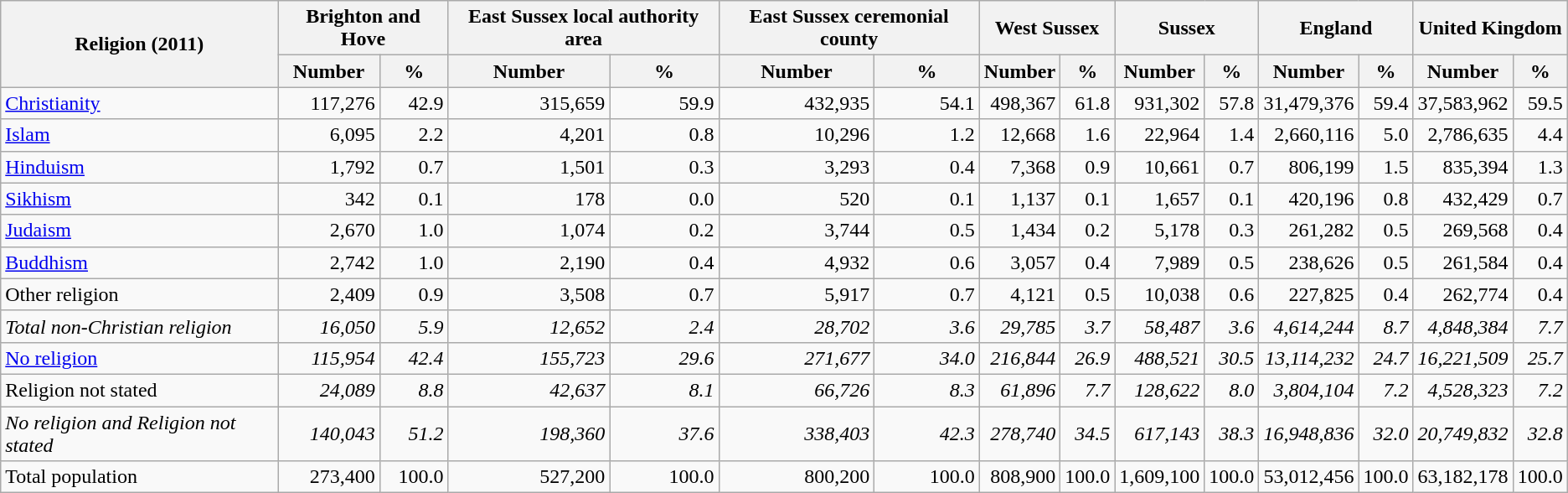<table class="wikitable collapsible">
<tr>
<th rowspan="2">Religion (2011)</th>
<th colspan="2">Brighton and Hove</th>
<th colspan="2">East Sussex local authority area</th>
<th colspan="2">East Sussex ceremonial county</th>
<th colspan="2">West Sussex</th>
<th colspan="2">Sussex</th>
<th colspan="2">England</th>
<th colspan="2">United Kingdom</th>
</tr>
<tr>
<th>Number</th>
<th>%</th>
<th>Number</th>
<th>%</th>
<th>Number</th>
<th>%</th>
<th>Number</th>
<th>%</th>
<th>Number</th>
<th>%</th>
<th>Number</th>
<th>%</th>
<th>Number</th>
<th>%</th>
</tr>
<tr>
<td><a href='#'>Christianity</a></td>
<td align=right>117,276</td>
<td align=right>42.9</td>
<td align=right>315,659</td>
<td align=right>59.9</td>
<td align=right>432,935</td>
<td align=right>54.1</td>
<td align=right>498,367</td>
<td align=right>61.8</td>
<td align=right>931,302</td>
<td align=right>57.8</td>
<td align=right>31,479,376</td>
<td align=right>59.4</td>
<td align=right>37,583,962</td>
<td align=right>59.5</td>
</tr>
<tr>
<td><a href='#'>Islam</a></td>
<td align=right>6,095</td>
<td align=right>2.2</td>
<td align=right>4,201</td>
<td align=right>0.8</td>
<td align=right>10,296</td>
<td align=right>1.2</td>
<td align=right>12,668</td>
<td align=right>1.6</td>
<td align=right>22,964</td>
<td align=right>1.4</td>
<td align=right>2,660,116</td>
<td align=right>5.0</td>
<td align=right>2,786,635</td>
<td align=right>4.4</td>
</tr>
<tr>
<td><a href='#'>Hinduism</a></td>
<td align=right>1,792</td>
<td align=right>0.7</td>
<td align=right>1,501</td>
<td align=right>0.3</td>
<td align=right>3,293</td>
<td align=right>0.4</td>
<td align=right>7,368</td>
<td align=right>0.9</td>
<td align=right>10,661</td>
<td align=right>0.7</td>
<td align=right>806,199</td>
<td align=right>1.5</td>
<td align=right>835,394</td>
<td align=right>1.3</td>
</tr>
<tr>
<td><a href='#'>Sikhism</a></td>
<td align=right>342</td>
<td align=right>0.1</td>
<td align=right>178</td>
<td align=right>0.0</td>
<td align=right>520</td>
<td align=right>0.1</td>
<td align=right>1,137</td>
<td align=right>0.1</td>
<td align=right>1,657</td>
<td align=right>0.1</td>
<td align=right>420,196</td>
<td align=right>0.8</td>
<td align=right>432,429</td>
<td align=right>0.7</td>
</tr>
<tr>
<td><a href='#'>Judaism</a></td>
<td align=right>2,670</td>
<td align=right>1.0</td>
<td align=right>1,074</td>
<td align=right>0.2</td>
<td align=right>3,744</td>
<td align=right>0.5</td>
<td align=right>1,434</td>
<td align=right>0.2</td>
<td align=right>5,178</td>
<td align=right>0.3</td>
<td align=right>261,282</td>
<td align=right>0.5</td>
<td align=right>269,568</td>
<td align=right>0.4</td>
</tr>
<tr>
<td><a href='#'>Buddhism</a></td>
<td align=right>2,742</td>
<td align=right>1.0</td>
<td align=right>2,190</td>
<td align=right>0.4</td>
<td align=right>4,932</td>
<td align=right>0.6</td>
<td align=right>3,057</td>
<td align=right>0.4</td>
<td align=right>7,989</td>
<td align=right>0.5</td>
<td align=right>238,626</td>
<td align=right>0.5</td>
<td align=right>261,584</td>
<td align=right>0.4</td>
</tr>
<tr>
<td>Other religion</td>
<td align=right>2,409</td>
<td align=right>0.9</td>
<td align=right>3,508</td>
<td align=right>0.7</td>
<td align=right>5,917</td>
<td align=right>0.7</td>
<td align=right>4,121</td>
<td align=right>0.5</td>
<td align=right>10,038</td>
<td align=right>0.6</td>
<td align=right>227,825</td>
<td align=right>0.4</td>
<td align=right>262,774</td>
<td align=right>0.4</td>
</tr>
<tr>
<td><em>Total non-Christian religion</em></td>
<td align=right><em>16,050</em></td>
<td align=right><em>5.9</em></td>
<td align=right><em>12,652</em></td>
<td align=right><em>2.4</em></td>
<td align=right><em>28,702</em></td>
<td align=right><em>3.6</em></td>
<td align=right><em>29,785</em></td>
<td align=right><em>3.7</em></td>
<td align=right><em>58,487</em></td>
<td align=right><em>3.6</em></td>
<td align=right><em>4,614,244</em></td>
<td align=right><em>8.7</em></td>
<td align=right><em>4,848,384</em></td>
<td align=right><em>7.7</em></td>
</tr>
<tr>
<td><a href='#'>No religion</a></td>
<td align=right><em>115,954</em></td>
<td align=right><em>42.4</em></td>
<td align=right><em>155,723</em></td>
<td align=right><em>29.6</em></td>
<td align=right><em>271,677</em></td>
<td align=right><em>34.0</em></td>
<td align=right><em>216,844</em></td>
<td align=right><em>26.9</em></td>
<td align=right><em>488,521</em></td>
<td align=right><em>30.5</em></td>
<td align=right><em>13,114,232</em></td>
<td align=right><em>24.7</em></td>
<td align=right><em>16,221,509</em></td>
<td align=right><em>25.7</em></td>
</tr>
<tr>
<td>Religion not stated</td>
<td align=right><em>24,089</em></td>
<td align=right><em>8.8</em></td>
<td align=right><em>42,637</em></td>
<td align=right><em>8.1</em></td>
<td align=right><em>66,726</em></td>
<td align=right><em>8.3</em></td>
<td align=right><em>61,896</em></td>
<td align=right><em>7.7</em></td>
<td align=right><em>128,622</em></td>
<td align=right><em>8.0</em></td>
<td align=right><em>3,804,104</em></td>
<td align=right><em>7.2</em></td>
<td align=right><em>4,528,323</em></td>
<td align=right><em>7.2</em></td>
</tr>
<tr>
<td><em>No religion and Religion not stated</em></td>
<td align=right><em>140,043</em></td>
<td align=right><em>51.2</em></td>
<td align=right><em>198,360</em></td>
<td align=right><em>37.6</em></td>
<td align=right><em>338,403</em></td>
<td align=right><em>42.3</em></td>
<td align=right><em>278,740</em></td>
<td align=right><em>34.5</em></td>
<td align=right><em>617,143</em></td>
<td align=right><em>38.3</em></td>
<td align=right><em>16,948,836</em></td>
<td align=right><em>32.0</em></td>
<td align=right><em>20,749,832</em></td>
<td align=right><em>32.8</em></td>
</tr>
<tr>
<td>Total population</td>
<td align=right>273,400</td>
<td align=right>100.0</td>
<td align=right>527,200</td>
<td align=right>100.0</td>
<td align=right>800,200</td>
<td align=right>100.0</td>
<td align=right>808,900</td>
<td align=right>100.0</td>
<td align=right>1,609,100</td>
<td align=right>100.0</td>
<td align=right>53,012,456</td>
<td align=right>100.0</td>
<td align=right>63,182,178</td>
<td align=right>100.0</td>
</tr>
</table>
